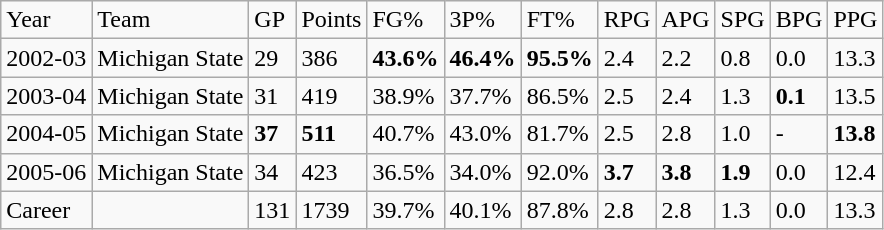<table class="wikitable">
<tr>
<td>Year</td>
<td>Team</td>
<td>GP</td>
<td>Points</td>
<td>FG%</td>
<td>3P%</td>
<td>FT%</td>
<td>RPG</td>
<td>APG</td>
<td>SPG</td>
<td>BPG</td>
<td>PPG</td>
</tr>
<tr>
<td>2002-03</td>
<td>Michigan State</td>
<td>29</td>
<td>386</td>
<td><strong>43.6%</strong></td>
<td><strong>46.4%</strong></td>
<td><strong>95.5%</strong></td>
<td>2.4</td>
<td>2.2</td>
<td>0.8</td>
<td>0.0</td>
<td>13.3</td>
</tr>
<tr>
<td>2003-04</td>
<td>Michigan State</td>
<td>31</td>
<td>419</td>
<td>38.9%</td>
<td>37.7%</td>
<td>86.5%</td>
<td>2.5</td>
<td>2.4</td>
<td>1.3</td>
<td><strong>0.1</strong></td>
<td>13.5</td>
</tr>
<tr>
<td>2004-05</td>
<td>Michigan State</td>
<td><strong>37</strong></td>
<td><strong>511</strong></td>
<td>40.7%</td>
<td>43.0%</td>
<td>81.7%</td>
<td>2.5</td>
<td>2.8</td>
<td>1.0</td>
<td>-</td>
<td><strong>13.8</strong></td>
</tr>
<tr>
<td>2005-06</td>
<td>Michigan State</td>
<td>34</td>
<td>423</td>
<td>36.5%</td>
<td>34.0%</td>
<td>92.0%</td>
<td><strong>3.7</strong></td>
<td><strong>3.8</strong></td>
<td><strong>1.9</strong></td>
<td>0.0</td>
<td>12.4</td>
</tr>
<tr>
<td>Career</td>
<td></td>
<td>131</td>
<td>1739</td>
<td>39.7%</td>
<td>40.1%</td>
<td>87.8%</td>
<td>2.8</td>
<td>2.8</td>
<td>1.3</td>
<td>0.0</td>
<td>13.3</td>
</tr>
</table>
